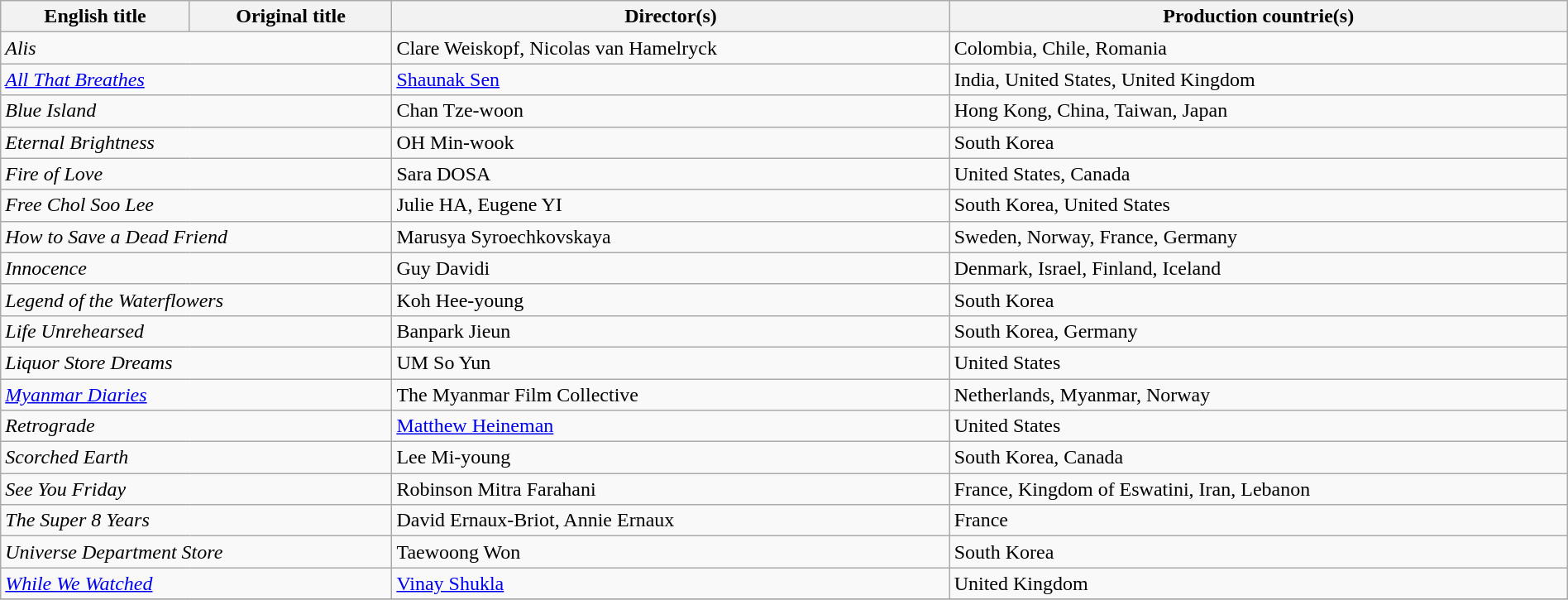<table class="sortable wikitable" style="width:100%; margin-bottom:4px" cellpadding="5">
<tr>
<th scope="col">English title</th>
<th scope="col">Original title</th>
<th scope="col">Director(s)</th>
<th scope="col">Production countrie(s)</th>
</tr>
<tr>
<td colspan=2><em>Alis</em></td>
<td>Clare Weiskopf, Nicolas van Hamelryck</td>
<td>Colombia, Chile, Romania</td>
</tr>
<tr>
<td colspan=2><em><a href='#'>All That Breathes</a></em></td>
<td><a href='#'>Shaunak Sen</a></td>
<td>India, United States, United Kingdom</td>
</tr>
<tr>
<td colspan=2><em>Blue Island</em></td>
<td>Chan Tze-woon</td>
<td>Hong Kong, China, Taiwan, Japan</td>
</tr>
<tr>
<td colspan=2><em>Eternal Brightness</em></td>
<td>OH Min-wook</td>
<td>South Korea</td>
</tr>
<tr>
<td colspan=2><em>Fire of Love</em></td>
<td>Sara DOSA</td>
<td>United States, Canada</td>
</tr>
<tr>
<td colspan=2><em>Free Chol Soo Lee</em></td>
<td>Julie HA, Eugene YI</td>
<td>South Korea, United States</td>
</tr>
<tr>
<td colspan=2><em>How to Save a Dead Friend</em></td>
<td>Marusya Syroechkovskaya</td>
<td>Sweden, Norway, France, Germany</td>
</tr>
<tr>
<td colspan=2><em>Innocence</em></td>
<td>Guy Davidi</td>
<td>Denmark, Israel, Finland, Iceland</td>
</tr>
<tr>
<td colspan=2><em>Legend of the Waterflowers</em></td>
<td>Koh Hee-young</td>
<td>South Korea</td>
</tr>
<tr>
<td colspan=2><em>Life Unrehearsed</em></td>
<td>Banpark Jieun</td>
<td>South Korea, Germany</td>
</tr>
<tr>
<td colspan=2><em>Liquor Store Dreams</em></td>
<td>UM So Yun</td>
<td>United States</td>
</tr>
<tr>
<td colspan=2><em><a href='#'>Myanmar Diaries</a></em></td>
<td>The Myanmar Film Collective</td>
<td>Netherlands, Myanmar, Norway</td>
</tr>
<tr>
<td colspan=2><em>Retrograde</em></td>
<td><a href='#'>Matthew Heineman</a></td>
<td>United States</td>
</tr>
<tr>
<td colspan=2><em>Scorched Earth</em></td>
<td>Lee Mi-young</td>
<td>South Korea, Canada</td>
</tr>
<tr>
<td colspan=2><em>See You Friday</em></td>
<td>Robinson	Mitra Farahani</td>
<td>France, Kingdom of Eswatini, Iran, Lebanon</td>
</tr>
<tr>
<td colspan=2><em>The Super 8 Years</em></td>
<td>David Ernaux-Briot, Annie Ernaux</td>
<td>France</td>
</tr>
<tr>
<td colspan=2><em>Universe Department Store</em></td>
<td>Taewoong Won</td>
<td>South Korea</td>
</tr>
<tr>
<td colspan=2><em><a href='#'>While We Watched</a></em></td>
<td><a href='#'>Vinay Shukla</a></td>
<td>United Kingdom</td>
</tr>
<tr>
</tr>
</table>
